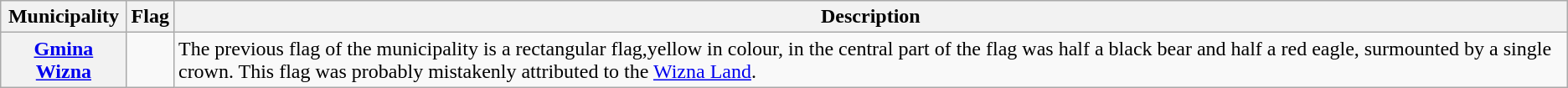<table class="wikitable sortable plainrowheaders">
<tr>
<th scope="col">Municipality</th>
<th scope="col" class="unsortable">Flag</th>
<th scope="col" class="unsortable">Description</th>
</tr>
<tr>
<th scope="row"><a href='#'>Gmina Wizna</a></th>
<td></td>
<td>The previous flag of the municipality is a rectangular flag,yellow in colour, in the central part of the flag was half a black bear and half a red eagle, surmounted by a single crown. This flag was probably mistakenly attributed to the <a href='#'>Wizna Land</a>.</td>
</tr>
</table>
